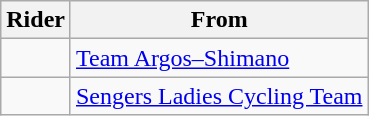<table class="wikitable sortable">
<tr>
<th>Rider</th>
<th>From</th>
</tr>
<tr>
<td></td>
<td><a href='#'>Team Argos–Shimano</a></td>
</tr>
<tr>
<td></td>
<td><a href='#'>Sengers Ladies Cycling Team</a></td>
</tr>
</table>
